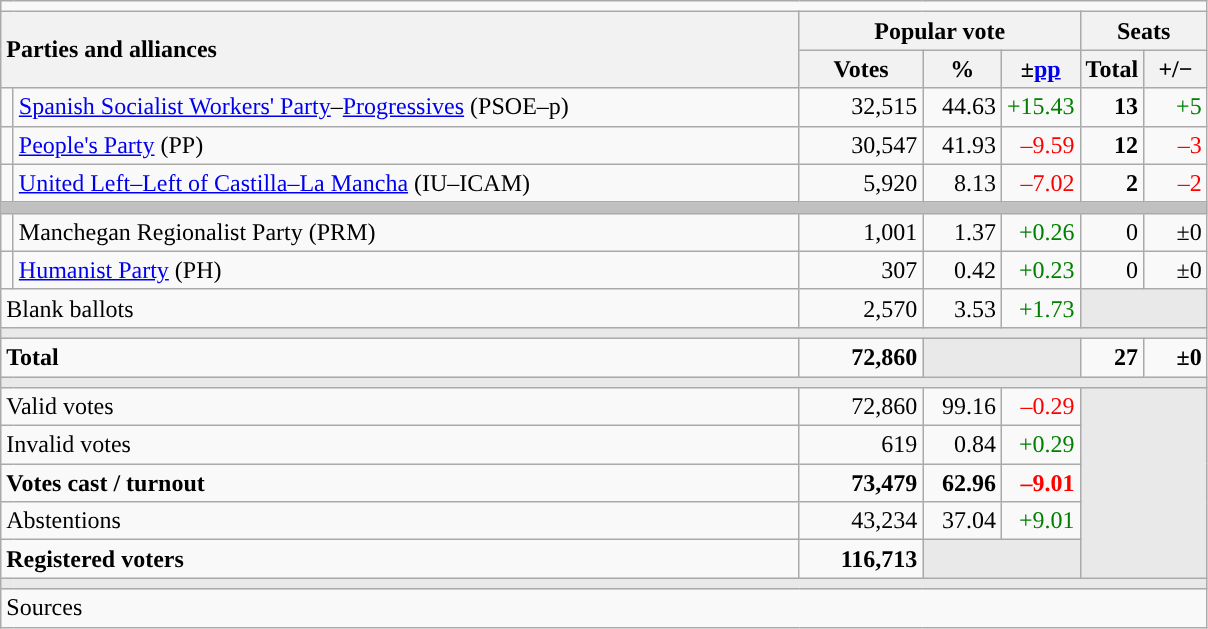<table class="wikitable" style="text-align:right;">
<tr>
<td colspan="7"></td>
</tr>
<tr>
<th style="text-align:left;" rowspan="2" colspan="2" width="525">Parties and alliances</th>
<th colspan="3">Popular vote</th>
<th colspan="2">Seats</th>
</tr>
<tr>
<th width="75">Votes</th>
<th width="45">%</th>
<th width="45">±<a href='#'>pp</a></th>
<th width="35">Total</th>
<th width="35">+/−</th>
</tr>
<tr>
<td width="1" style="color:inherit;background:"></td>
<td align="left"><a href='#'>Spanish Socialist Workers' Party</a>–<a href='#'>Progressives</a> (PSOE–p)</td>
<td>32,515</td>
<td>44.63</td>
<td style="color:green;">+15.43</td>
<td><strong>13</strong></td>
<td style="color:green;">+5</td>
</tr>
<tr>
<td style="color:inherit;background:"></td>
<td align="left"><a href='#'>People's Party</a> (PP)</td>
<td>30,547</td>
<td>41.93</td>
<td style="color:red;">–9.59</td>
<td><strong>12</strong></td>
<td style="color:red;">–3</td>
</tr>
<tr>
<td style="color:inherit;background:"></td>
<td align="left"><a href='#'>United Left–Left of Castilla–La Mancha</a> (IU–ICAM)</td>
<td>5,920</td>
<td>8.13</td>
<td style="color:red;">–7.02</td>
<td><strong>2</strong></td>
<td style="color:red;">–2</td>
</tr>
<tr>
<td colspan="7" bgcolor="#C0C0C0"></td>
</tr>
<tr>
<td style="color:inherit;background:"></td>
<td align="left">Manchegan Regionalist Party (PRM)</td>
<td>1,001</td>
<td>1.37</td>
<td style="color:green;">+0.26</td>
<td>0</td>
<td>±0</td>
</tr>
<tr>
<td style="color:inherit;background:"></td>
<td align="left"><a href='#'>Humanist Party</a> (PH)</td>
<td>307</td>
<td>0.42</td>
<td style="color:green;">+0.23</td>
<td>0</td>
<td>±0</td>
</tr>
<tr>
<td align="left" colspan="2">Blank ballots</td>
<td>2,570</td>
<td>3.53</td>
<td style="color:green;">+1.73</td>
<td bgcolor="#E9E9E9" colspan="2"></td>
</tr>
<tr>
<td colspan="7" bgcolor="#E9E9E9"></td>
</tr>
<tr style="font-weight:bold;">
<td align="left" colspan="2">Total</td>
<td>72,860</td>
<td bgcolor="#E9E9E9" colspan="2"></td>
<td>27</td>
<td>±0</td>
</tr>
<tr>
<td colspan="7" bgcolor="#E9E9E9"></td>
</tr>
<tr>
<td align="left" colspan="2">Valid votes</td>
<td>72,860</td>
<td>99.16</td>
<td style="color:red;">–0.29</td>
<td bgcolor="#E9E9E9" colspan="2" rowspan="5"></td>
</tr>
<tr>
<td align="left" colspan="2">Invalid votes</td>
<td>619</td>
<td>0.84</td>
<td style="color:green;">+0.29</td>
</tr>
<tr style="font-weight:bold;">
<td align="left" colspan="2">Votes cast / turnout</td>
<td>73,479</td>
<td>62.96</td>
<td style="color:red;">–9.01</td>
</tr>
<tr>
<td align="left" colspan="2">Abstentions</td>
<td>43,234</td>
<td>37.04</td>
<td style="color:green;">+9.01</td>
</tr>
<tr style="font-weight:bold;">
<td align="left" colspan="2">Registered voters</td>
<td>116,713</td>
<td bgcolor="#E9E9E9" colspan="2"></td>
</tr>
<tr>
<td colspan="7" bgcolor="#E9E9E9"></td>
</tr>
<tr>
<td align="left" colspan="7">Sources</td>
</tr>
</table>
